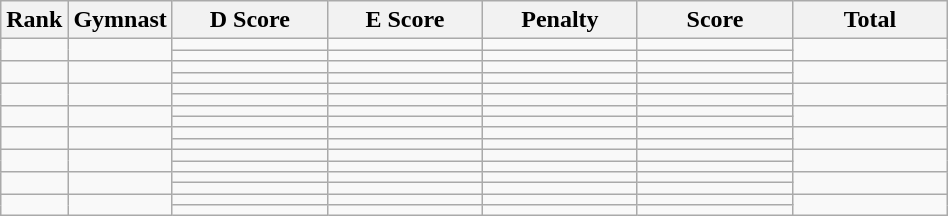<table class="wikitable" style="text-align:center">
<tr>
<th>Rank</th>
<th>Gymnast</th>
<th style="width:6em">D Score</th>
<th style="width:6em">E Score</th>
<th style="width:6em">Penalty</th>
<th style="width:6em">Score</th>
<th style="width:6em">Total</th>
</tr>
<tr>
<td rowspan=2></td>
<td rowspan=2 align=left></td>
<td></td>
<td></td>
<td></td>
<td></td>
<td rowspan=2></td>
</tr>
<tr>
<td></td>
<td></td>
<td></td>
<td></td>
</tr>
<tr>
<td rowspan=2></td>
<td rowspan=2 align=left></td>
<td></td>
<td></td>
<td></td>
<td></td>
<td rowspan=2></td>
</tr>
<tr>
<td></td>
<td></td>
<td></td>
<td></td>
</tr>
<tr>
<td rowspan=2></td>
<td rowspan=2 align=left></td>
<td></td>
<td></td>
<td></td>
<td></td>
<td rowspan=2></td>
</tr>
<tr>
<td></td>
<td></td>
<td></td>
<td></td>
</tr>
<tr>
<td rowspan=2></td>
<td rowspan=2 align=left></td>
<td></td>
<td></td>
<td></td>
<td></td>
<td rowspan=2></td>
</tr>
<tr>
<td></td>
<td></td>
<td></td>
<td></td>
</tr>
<tr>
<td rowspan=2></td>
<td rowspan=2 align=left></td>
<td></td>
<td></td>
<td></td>
<td></td>
<td rowspan=2></td>
</tr>
<tr>
<td></td>
<td></td>
<td></td>
<td></td>
</tr>
<tr>
<td rowspan=2></td>
<td rowspan=2 align=left></td>
<td></td>
<td></td>
<td></td>
<td></td>
<td rowspan=2></td>
</tr>
<tr>
<td></td>
<td></td>
<td></td>
<td></td>
</tr>
<tr>
<td rowspan=2></td>
<td rowspan=2 align=left></td>
<td></td>
<td></td>
<td></td>
<td></td>
<td rowspan=2></td>
</tr>
<tr>
<td></td>
<td></td>
<td></td>
<td></td>
</tr>
<tr>
<td rowspan=2></td>
<td rowspan=2 align=left></td>
<td></td>
<td></td>
<td></td>
<td></td>
<td rowspan=2></td>
</tr>
<tr>
<td></td>
<td></td>
<td></td>
<td></td>
</tr>
</table>
